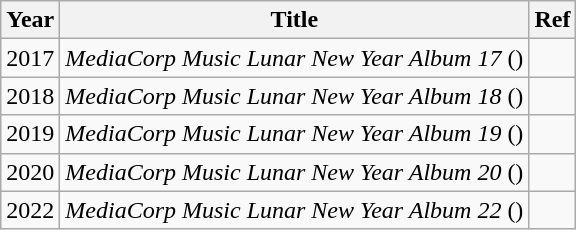<table class="wikitable sortable">
<tr>
<th>Year</th>
<th>Title</th>
<th class="unsortable">Ref</th>
</tr>
<tr>
<td>2017</td>
<td><em>MediaCorp Music Lunar New Year Album 17</em> ()</td>
<td></td>
</tr>
<tr>
<td>2018</td>
<td><em>MediaCorp Music Lunar New Year Album 18</em> ()</td>
<td></td>
</tr>
<tr>
<td>2019</td>
<td><em>MediaCorp Music Lunar New Year Album 19</em> ()</td>
<td></td>
</tr>
<tr>
<td>2020</td>
<td><em>MediaCorp Music Lunar New Year Album 20</em> ()</td>
<td></td>
</tr>
<tr>
<td>2022</td>
<td><em>MediaCorp Music Lunar New Year Album 22</em> ()</td>
<td></td>
</tr>
</table>
